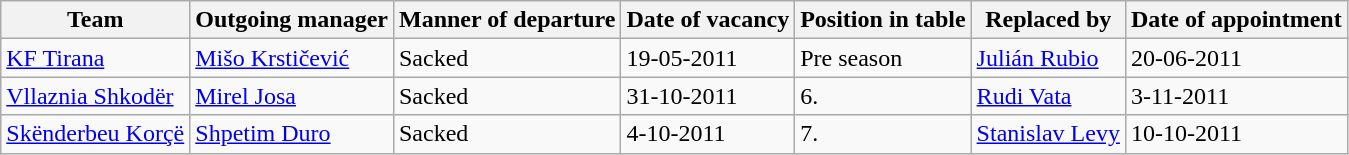<table class="wikitable">
<tr>
<th>Team</th>
<th>Outgoing manager</th>
<th>Manner of departure</th>
<th>Date of vacancy</th>
<th>Position in table</th>
<th>Replaced by</th>
<th>Date of appointment</th>
</tr>
<tr>
<td><a href='#'>KF Tirana</a></td>
<td> <a href='#'>Mišo Krstičević</a></td>
<td>Sacked</td>
<td>19-05-2011</td>
<td>Pre season</td>
<td> <a href='#'>Julián Rubio</a></td>
<td>20-06-2011</td>
</tr>
<tr>
<td><a href='#'>Vllaznia Shkodër</a></td>
<td> <a href='#'>Mirel Josa</a></td>
<td>Sacked</td>
<td>31-10-2011</td>
<td>6.</td>
<td> <a href='#'>Rudi Vata</a></td>
<td>3-11-2011</td>
</tr>
<tr>
<td><a href='#'>Skënderbeu Korçë</a></td>
<td> <a href='#'>Shpetim Duro</a></td>
<td>Sacked</td>
<td>4-10-2011</td>
<td>7.</td>
<td> <a href='#'>Stanislav Levy</a></td>
<td>10-10-2011</td>
</tr>
</table>
